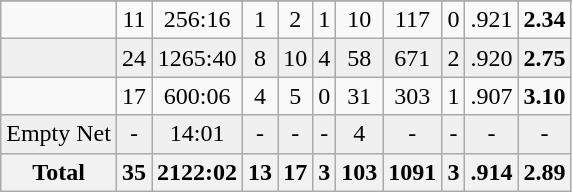<table class="wikitable sortable">
<tr align="center">
</tr>
<tr align="center" bgcolor="">
<td></td>
<td>11</td>
<td>256:16</td>
<td>1</td>
<td>2</td>
<td>1</td>
<td>10</td>
<td>117</td>
<td>0</td>
<td>.921</td>
<td><strong>2.34</strong></td>
</tr>
<tr align="center" bgcolor="f0f0f0">
<td></td>
<td>24</td>
<td>1265:40</td>
<td>8</td>
<td>10</td>
<td>4</td>
<td>58</td>
<td>671</td>
<td>2</td>
<td>.920</td>
<td><strong>2.75</strong></td>
</tr>
<tr align="center" bgcolor="">
<td></td>
<td>17</td>
<td>600:06</td>
<td>4</td>
<td>5</td>
<td>0</td>
<td>31</td>
<td>303</td>
<td>1</td>
<td>.907</td>
<td><strong>3.10</strong></td>
</tr>
<tr align="center" bgcolor="f0f0f0">
<td>Empty Net</td>
<td>-</td>
<td>14:01</td>
<td>-</td>
<td>-</td>
<td>-</td>
<td>4</td>
<td>-</td>
<td>-</td>
<td>-</td>
<td>-</td>
</tr>
<tr>
<th>Total</th>
<th>35</th>
<th>2122:02</th>
<th>13</th>
<th>17</th>
<th>3</th>
<th>103</th>
<th>1091</th>
<th>3</th>
<th>.914</th>
<th>2.89</th>
</tr>
</table>
